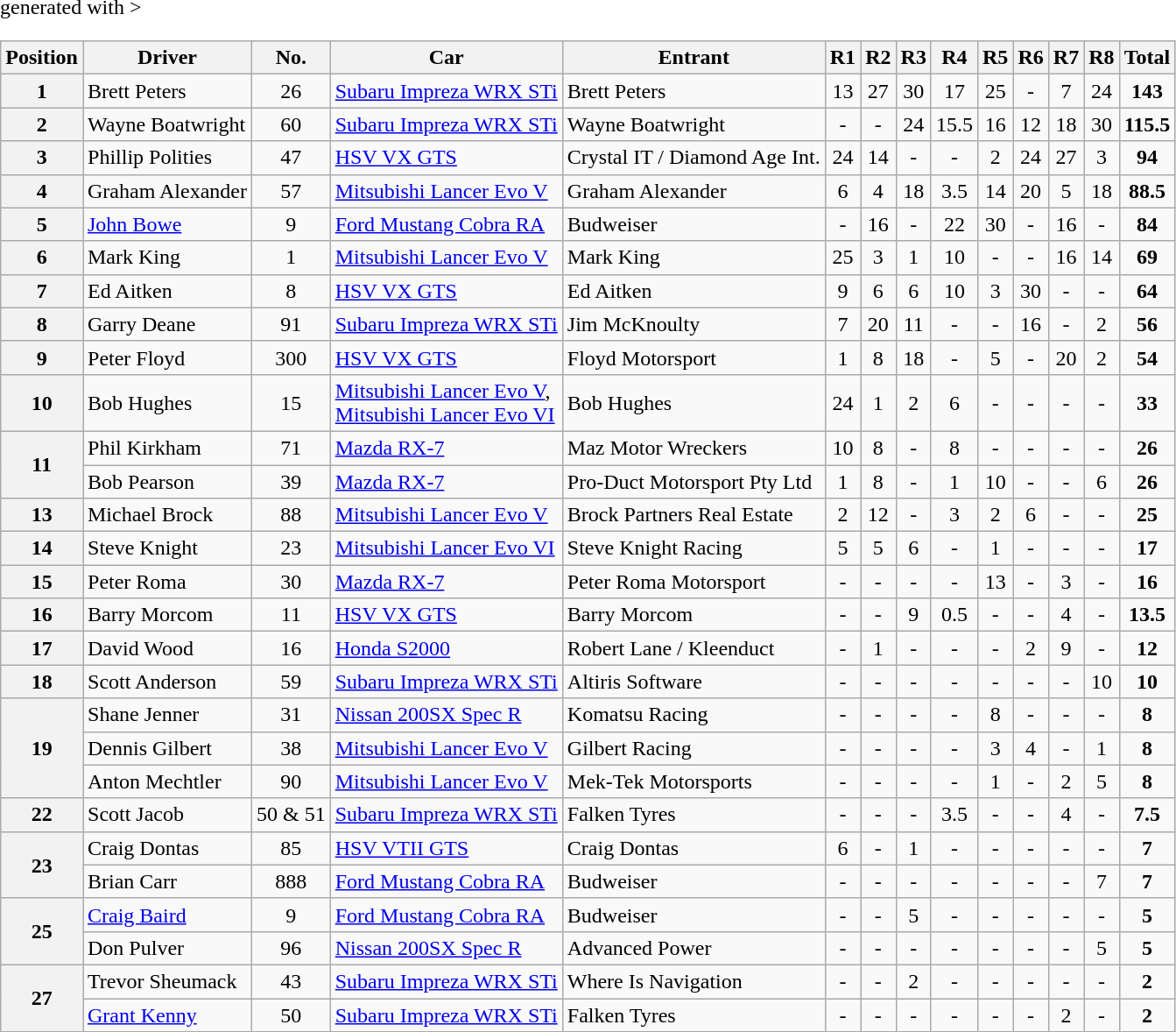<table class="wikitable" <hiddentext>generated with >
<tr style="font-weight:bold">
<th>Position</th>
<th>Driver</th>
<th>No.</th>
<th>Car</th>
<th>Entrant</th>
<th>R1</th>
<th>R2</th>
<th>R3</th>
<th>R4</th>
<th>R5</th>
<th>R6</th>
<th>R7</th>
<th>R8</th>
<th>Total</th>
</tr>
<tr>
<th>1</th>
<td>Brett Peters</td>
<td align="center">26</td>
<td><a href='#'>Subaru Impreza WRX STi</a></td>
<td>Brett Peters</td>
<td align="center">13</td>
<td align="center">27</td>
<td align="center">30</td>
<td align="center">17</td>
<td align="center">25</td>
<td align="center">-</td>
<td align="center">7</td>
<td align="center">24</td>
<td align="center"><strong>143</strong></td>
</tr>
<tr>
<th>2</th>
<td>Wayne Boatwright</td>
<td align="center">60</td>
<td><a href='#'>Subaru Impreza WRX STi</a></td>
<td>Wayne Boatwright</td>
<td align="center">-</td>
<td align="center">-</td>
<td align="center">24</td>
<td align="center">15.5</td>
<td align="center">16</td>
<td align="center">12</td>
<td align="center">18</td>
<td align="center">30</td>
<td align="center"><strong>115.5</strong></td>
</tr>
<tr>
<th>3</th>
<td>Phillip Polities</td>
<td align="center">47</td>
<td><a href='#'>HSV VX GTS</a></td>
<td>Crystal IT / Diamond Age Int.</td>
<td align="center">24</td>
<td align="center">14</td>
<td align="center">-</td>
<td align="center">-</td>
<td align="center">2</td>
<td align="center">24</td>
<td align="center">27</td>
<td align="center">3</td>
<td align="center"><strong>94</strong></td>
</tr>
<tr>
<th>4</th>
<td>Graham Alexander</td>
<td align="center">57</td>
<td><a href='#'>Mitsubishi Lancer Evo V</a></td>
<td>Graham Alexander</td>
<td align="center">6</td>
<td align="center">4</td>
<td align="center">18</td>
<td align="center">3.5</td>
<td align="center">14</td>
<td align="center">20</td>
<td align="center">5</td>
<td align="center">18</td>
<td align="center"><strong>88.5</strong></td>
</tr>
<tr>
<th>5</th>
<td><a href='#'>John Bowe</a></td>
<td align="center">9</td>
<td><a href='#'>Ford Mustang Cobra RA</a></td>
<td>Budweiser</td>
<td align="center">-</td>
<td align="center">16</td>
<td align="center">-</td>
<td align="center">22</td>
<td align="center">30</td>
<td align="center">-</td>
<td align="center">16</td>
<td align="center">-</td>
<td align="center"><strong>84</strong></td>
</tr>
<tr>
<th>6</th>
<td>Mark King</td>
<td align="center">1</td>
<td><a href='#'>Mitsubishi Lancer Evo V</a></td>
<td>Mark King</td>
<td align="center">25</td>
<td align="center">3</td>
<td align="center">1</td>
<td align="center">10</td>
<td align="center">-</td>
<td align="center">-</td>
<td align="center">16</td>
<td align="center">14</td>
<td align="center"><strong>69</strong></td>
</tr>
<tr>
<th>7</th>
<td>Ed Aitken</td>
<td align="center">8</td>
<td><a href='#'>HSV VX GTS</a></td>
<td>Ed Aitken</td>
<td align="center">9</td>
<td align="center">6</td>
<td align="center">6</td>
<td align="center">10</td>
<td align="center">3</td>
<td align="center">30</td>
<td align="center">-</td>
<td align="center">-</td>
<td align="center"><strong>64</strong></td>
</tr>
<tr>
<th>8</th>
<td>Garry Deane</td>
<td align="center">91</td>
<td><a href='#'>Subaru Impreza WRX STi</a></td>
<td>Jim McKnoulty</td>
<td align="center">7</td>
<td align="center">20</td>
<td align="center">11</td>
<td align="center">-</td>
<td align="center">-</td>
<td align="center">16</td>
<td align="center">-</td>
<td align="center">2</td>
<td align="center"><strong>56</strong></td>
</tr>
<tr>
<th>9</th>
<td>Peter Floyd</td>
<td align="center">300</td>
<td><a href='#'>HSV VX GTS</a></td>
<td>Floyd Motorsport</td>
<td align="center">1</td>
<td align="center">8</td>
<td align="center">18</td>
<td align="center">-</td>
<td align="center">5</td>
<td align="center">-</td>
<td align="center">20</td>
<td align="center">2</td>
<td align="center"><strong>54</strong></td>
</tr>
<tr>
<th>10</th>
<td>Bob Hughes</td>
<td align="center">15</td>
<td><a href='#'>Mitsubishi Lancer Evo V</a>,<br><a href='#'>Mitsubishi Lancer Evo VI</a></td>
<td>Bob Hughes</td>
<td align="center">24</td>
<td align="center">1</td>
<td align="center">2</td>
<td align="center">6</td>
<td align="center">-</td>
<td align="center">-</td>
<td align="center">-</td>
<td align="center">-</td>
<td align="center"><strong>33</strong></td>
</tr>
<tr>
<th rowspan=2>11</th>
<td>Phil Kirkham</td>
<td align="center">71</td>
<td><a href='#'>Mazda RX-7</a></td>
<td>Maz Motor Wreckers</td>
<td align="center">10</td>
<td align="center">8</td>
<td align="center">-</td>
<td align="center">8</td>
<td align="center">-</td>
<td align="center">-</td>
<td align="center">-</td>
<td align="center">-</td>
<td align="center"><strong>26</strong></td>
</tr>
<tr>
<td>Bob Pearson</td>
<td align="center">39</td>
<td><a href='#'>Mazda RX-7</a></td>
<td>Pro-Duct Motorsport Pty Ltd</td>
<td align="center">1</td>
<td align="center">8</td>
<td align="center">-</td>
<td align="center">1</td>
<td align="center">10</td>
<td align="center">-</td>
<td align="center">-</td>
<td align="center">6</td>
<td align="center"><strong>26</strong></td>
</tr>
<tr>
<th>13</th>
<td>Michael Brock</td>
<td align="center">88</td>
<td><a href='#'>Mitsubishi Lancer Evo V</a></td>
<td>Brock Partners Real Estate</td>
<td align="center">2</td>
<td align="center">12</td>
<td align="center">-</td>
<td align="center">3</td>
<td align="center">2</td>
<td align="center">6</td>
<td align="center">-</td>
<td align="center">-</td>
<td align="center"><strong>25</strong></td>
</tr>
<tr>
<th>14</th>
<td>Steve Knight</td>
<td align="center">23</td>
<td><a href='#'>Mitsubishi Lancer Evo VI</a></td>
<td>Steve Knight Racing</td>
<td align="center">5</td>
<td align="center">5</td>
<td align="center">6</td>
<td align="center">-</td>
<td align="center">1</td>
<td align="center">-</td>
<td align="center">-</td>
<td align="center">-</td>
<td align="center"><strong>17</strong></td>
</tr>
<tr>
<th>15</th>
<td>Peter Roma</td>
<td align="center">30</td>
<td><a href='#'>Mazda RX-7</a></td>
<td>Peter Roma Motorsport</td>
<td align="center">-</td>
<td align="center">-</td>
<td align="center">-</td>
<td align="center">-</td>
<td align="center">13</td>
<td align="center">-</td>
<td align="center">3</td>
<td align="center">-</td>
<td align="center"><strong>16</strong></td>
</tr>
<tr>
<th>16</th>
<td>Barry Morcom</td>
<td align="center">11</td>
<td><a href='#'>HSV VX GTS</a></td>
<td>Barry Morcom</td>
<td align="center">-</td>
<td align="center">-</td>
<td align="center">9</td>
<td align="center">0.5</td>
<td align="center">-</td>
<td align="center">-</td>
<td align="center">4</td>
<td align="center">-</td>
<td align="center"><strong>13.5</strong></td>
</tr>
<tr>
<th>17</th>
<td>David Wood</td>
<td align="center">16</td>
<td><a href='#'>Honda S2000</a></td>
<td>Robert Lane / Kleenduct</td>
<td align="center">-</td>
<td align="center">1</td>
<td align="center">-</td>
<td align="center">-</td>
<td align="center">-</td>
<td align="center">2</td>
<td align="center">9</td>
<td align="center">-</td>
<td align="center"><strong>12</strong></td>
</tr>
<tr>
<th>18</th>
<td>Scott Anderson</td>
<td align="center">59</td>
<td><a href='#'>Subaru Impreza WRX STi</a></td>
<td>Altiris Software</td>
<td align="center">-</td>
<td align="center">-</td>
<td align="center">-</td>
<td align="center">-</td>
<td align="center">-</td>
<td align="center">-</td>
<td align="center">-</td>
<td align="center">10</td>
<td align="center"><strong>10</strong></td>
</tr>
<tr>
<th rowspan=3>19</th>
<td>Shane Jenner</td>
<td align="center">31</td>
<td><a href='#'>Nissan 200SX Spec R</a></td>
<td>Komatsu Racing</td>
<td align="center">-</td>
<td align="center">-</td>
<td align="center">-</td>
<td align="center">-</td>
<td align="center">8</td>
<td align="center">-</td>
<td align="center">-</td>
<td align="center">-</td>
<td align="center"><strong>8</strong></td>
</tr>
<tr>
<td>Dennis Gilbert</td>
<td align="center">38</td>
<td><a href='#'>Mitsubishi Lancer Evo V</a></td>
<td>Gilbert Racing</td>
<td align="center">-</td>
<td align="center">-</td>
<td align="center">-</td>
<td align="center">-</td>
<td align="center">3</td>
<td align="center">4</td>
<td align="center">-</td>
<td align="center">1</td>
<td align="center"><strong>8</strong></td>
</tr>
<tr>
<td>Anton Mechtler</td>
<td align="center">90</td>
<td><a href='#'>Mitsubishi Lancer Evo V</a></td>
<td>Mek-Tek Motorsports</td>
<td align="center">-</td>
<td align="center">-</td>
<td align="center">-</td>
<td align="center">-</td>
<td align="center">1</td>
<td align="center">-</td>
<td align="center">2</td>
<td align="center">5</td>
<td align="center"><strong>8</strong></td>
</tr>
<tr>
<th>22</th>
<td>Scott Jacob</td>
<td align="center">50 & 51</td>
<td><a href='#'>Subaru Impreza WRX STi</a></td>
<td>Falken Tyres</td>
<td align="center">-</td>
<td align="center">-</td>
<td align="center">-</td>
<td align="center">3.5</td>
<td align="center">-</td>
<td align="center">-</td>
<td align="center">4</td>
<td align="center">-</td>
<td align="center"><strong>7.5</strong></td>
</tr>
<tr>
<th rowspan=2>23</th>
<td>Craig Dontas</td>
<td align="center">85</td>
<td><a href='#'>HSV VTII GTS</a></td>
<td>Craig Dontas</td>
<td align="center">6</td>
<td align="center">-</td>
<td align="center">1</td>
<td align="center">-</td>
<td align="center">-</td>
<td align="center">-</td>
<td align="center">-</td>
<td align="center">-</td>
<td align="center"><strong>7</strong></td>
</tr>
<tr>
<td>Brian Carr</td>
<td align="center">888</td>
<td><a href='#'>Ford Mustang Cobra RA</a></td>
<td>Budweiser</td>
<td align="center">-</td>
<td align="center">-</td>
<td align="center">-</td>
<td align="center">-</td>
<td align="center">-</td>
<td align="center">-</td>
<td align="center">-</td>
<td align="center">7</td>
<td align="center"><strong>7</strong></td>
</tr>
<tr>
<th rowspan=2>25</th>
<td><a href='#'>Craig Baird</a></td>
<td align="center">9</td>
<td><a href='#'>Ford Mustang Cobra RA</a></td>
<td>Budweiser</td>
<td align="center">-</td>
<td align="center">-</td>
<td align="center">5</td>
<td align="center">-</td>
<td align="center">-</td>
<td align="center">-</td>
<td align="center">-</td>
<td align="center">-</td>
<td align="center"><strong>5</strong></td>
</tr>
<tr>
<td>Don Pulver</td>
<td align="center">96</td>
<td><a href='#'>Nissan 200SX Spec R</a></td>
<td>Advanced Power</td>
<td align="center">-</td>
<td align="center">-</td>
<td align="center">-</td>
<td align="center">-</td>
<td align="center">-</td>
<td align="center">-</td>
<td align="center">-</td>
<td align="center">5</td>
<td align="center"><strong>5</strong></td>
</tr>
<tr>
<th rowspan=2>27</th>
<td>Trevor Sheumack</td>
<td align="center">43</td>
<td><a href='#'>Subaru Impreza WRX STi</a></td>
<td>Where Is Navigation</td>
<td align="center">-</td>
<td align="center">-</td>
<td align="center">2</td>
<td align="center">-</td>
<td align="center">-</td>
<td align="center">-</td>
<td align="center">-</td>
<td align="center">-</td>
<td align="center"><strong>2</strong></td>
</tr>
<tr>
<td><a href='#'>Grant Kenny</a></td>
<td align="center">50</td>
<td><a href='#'>Subaru Impreza WRX STi</a></td>
<td>Falken Tyres</td>
<td align="center">-</td>
<td align="center">-</td>
<td align="center">-</td>
<td align="center">-</td>
<td align="center">-</td>
<td align="center">-</td>
<td align="center">2</td>
<td align="center">-</td>
<td align="center"><strong>2</strong></td>
</tr>
</table>
